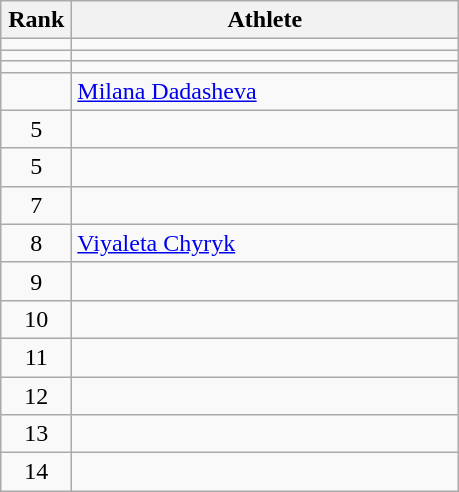<table class="wikitable" style="text-align: center;">
<tr>
<th width=40>Rank</th>
<th width=250>Athlete</th>
</tr>
<tr>
<td></td>
<td align="left"></td>
</tr>
<tr>
<td></td>
<td align="left"></td>
</tr>
<tr>
<td></td>
<td align="left"></td>
</tr>
<tr>
<td></td>
<td align="left"> <a href='#'>Milana Dadasheva</a> </td>
</tr>
<tr>
<td>5</td>
<td align="left"></td>
</tr>
<tr>
<td>5</td>
<td align="left"></td>
</tr>
<tr>
<td>7</td>
<td align="left"></td>
</tr>
<tr>
<td>8</td>
<td align="left"> <a href='#'>Viyaleta Chyryk</a> </td>
</tr>
<tr>
<td>9</td>
<td align="left"></td>
</tr>
<tr>
<td>10</td>
<td align="left"></td>
</tr>
<tr>
<td>11</td>
<td align="left"></td>
</tr>
<tr>
<td>12</td>
<td align="left"></td>
</tr>
<tr>
<td>13</td>
<td align="left"></td>
</tr>
<tr>
<td>14</td>
<td align="left"></td>
</tr>
</table>
